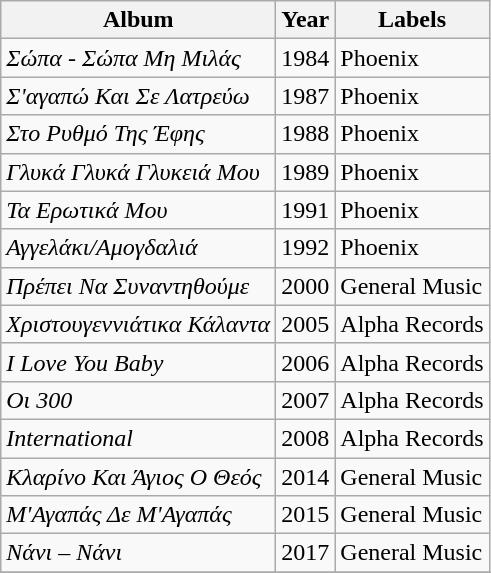<table class="wikitable" border="1">
<tr>
<th>Album</th>
<th>Year</th>
<th>Labels</th>
</tr>
<tr>
<td><em>Σώπα - Σώπα Μη Μιλάς</em></td>
<td>1984</td>
<td>Phoenix</td>
</tr>
<tr>
<td><em>Σ'αγαπώ Και Σε Λατρεύω</em></td>
<td>1987</td>
<td>Phoenix</td>
</tr>
<tr>
<td><em>Στο Ρυθμό Της Έφης</em></td>
<td>1988</td>
<td>Phoenix</td>
</tr>
<tr>
<td><em>Γλυκά Γλυκά Γλυκειά Μου</em></td>
<td>1989</td>
<td>Phoenix</td>
</tr>
<tr>
<td><em>Τα Ερωτικά Μου</em></td>
<td>1991</td>
<td>Phoenix</td>
</tr>
<tr>
<td><em>Αγγελάκι/Αμογδαλιά</em></td>
<td>1992</td>
<td>Phoenix</td>
</tr>
<tr>
<td><em>Πρέπει Να Συναντηθούμε </em></td>
<td>2000</td>
<td>General Music</td>
</tr>
<tr>
<td><em>Χριστουγεννιάτικα Κάλαντα</em></td>
<td>2005</td>
<td>Alpha Records</td>
</tr>
<tr>
<td><em>I Love You Baby</em></td>
<td>2006</td>
<td>Alpha Records</td>
</tr>
<tr>
<td><em>Οι 300</em></td>
<td>2007</td>
<td>Alpha Records</td>
</tr>
<tr>
<td><em>International</em></td>
<td>2008</td>
<td>Alpha Records</td>
</tr>
<tr>
<td><em>Κλαρίνο Και Άγιος Ο Θεός</em></td>
<td>2014</td>
<td>General Music</td>
</tr>
<tr>
<td><em>Μ'Αγαπάς Δε Μ'Αγαπάς</em></td>
<td>2015</td>
<td>General Music</td>
</tr>
<tr>
<td><em>Νάνι – Νάνι</em></td>
<td>2017</td>
<td>General Music</td>
</tr>
<tr>
</tr>
</table>
